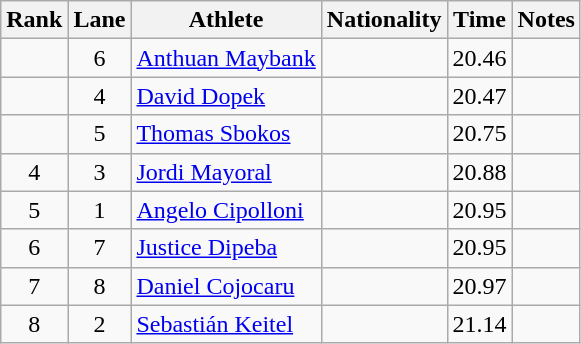<table class="wikitable sortable" style="text-align:center">
<tr>
<th>Rank</th>
<th>Lane</th>
<th>Athlete</th>
<th>Nationality</th>
<th>Time</th>
<th>Notes</th>
</tr>
<tr>
<td></td>
<td>6</td>
<td align=left><a href='#'>Anthuan Maybank</a></td>
<td align=left></td>
<td>20.46</td>
<td></td>
</tr>
<tr>
<td></td>
<td>4</td>
<td align=left><a href='#'>David Dopek</a></td>
<td align=left></td>
<td>20.47</td>
<td></td>
</tr>
<tr>
<td></td>
<td>5</td>
<td align=left><a href='#'>Thomas Sbokos</a></td>
<td align=left></td>
<td>20.75</td>
<td></td>
</tr>
<tr>
<td>4</td>
<td>3</td>
<td align=left><a href='#'>Jordi Mayoral</a></td>
<td align=left></td>
<td>20.88</td>
<td></td>
</tr>
<tr>
<td>5</td>
<td>1</td>
<td align=left><a href='#'>Angelo Cipolloni</a></td>
<td align=left></td>
<td>20.95</td>
<td></td>
</tr>
<tr>
<td>6</td>
<td>7</td>
<td align=left><a href='#'>Justice Dipeba</a></td>
<td align=left></td>
<td>20.95</td>
<td></td>
</tr>
<tr>
<td>7</td>
<td>8</td>
<td align=left><a href='#'>Daniel Cojocaru</a></td>
<td align=left></td>
<td>20.97</td>
<td></td>
</tr>
<tr>
<td>8</td>
<td>2</td>
<td align=left><a href='#'>Sebastián Keitel</a></td>
<td align=left></td>
<td>21.14</td>
<td></td>
</tr>
</table>
